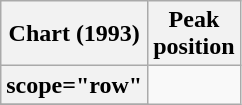<table class="wikitable sortable plainrowheaders">
<tr>
<th scope="col">Chart (1993)</th>
<th scope="col">Peak<br>position</th>
</tr>
<tr>
<th>scope="row" </th>
</tr>
<tr>
</tr>
</table>
